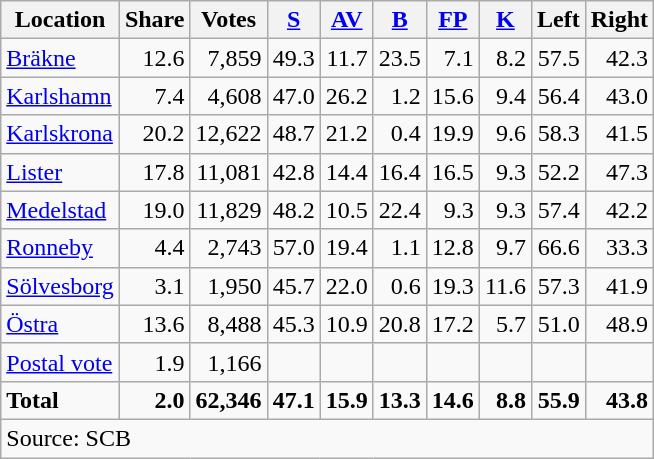<table class="wikitable sortable" style=text-align:right>
<tr>
<th>Location</th>
<th>Share</th>
<th>Votes</th>
<th><a href='#'>S</a></th>
<th><a href='#'>AV</a></th>
<th><a href='#'>B</a></th>
<th><a href='#'>FP</a></th>
<th><a href='#'>K</a></th>
<th>Left</th>
<th>Right</th>
</tr>
<tr>
<td align=left><a href='#'>Bräkne</a></td>
<td>12.6</td>
<td>7,859</td>
<td>49.3</td>
<td>11.7</td>
<td>23.5</td>
<td>7.1</td>
<td>8.2</td>
<td>57.5</td>
<td>42.3</td>
</tr>
<tr>
<td align=left><a href='#'>Karlshamn</a></td>
<td>7.4</td>
<td>4,608</td>
<td>47.0</td>
<td>26.2</td>
<td>1.2</td>
<td>15.6</td>
<td>9.4</td>
<td>56.4</td>
<td>43.0</td>
</tr>
<tr>
<td align=left><a href='#'>Karlskrona</a></td>
<td>20.2</td>
<td>12,622</td>
<td>48.7</td>
<td>21.2</td>
<td>0.4</td>
<td>19.9</td>
<td>9.6</td>
<td>58.3</td>
<td>41.5</td>
</tr>
<tr>
<td align=left><a href='#'>Lister</a></td>
<td>17.8</td>
<td>11,081</td>
<td>42.8</td>
<td>14.4</td>
<td>16.4</td>
<td>16.5</td>
<td>9.3</td>
<td>52.2</td>
<td>47.3</td>
</tr>
<tr>
<td align=left><a href='#'>Medelstad</a></td>
<td>19.0</td>
<td>11,829</td>
<td>48.2</td>
<td>10.5</td>
<td>22.4</td>
<td>9.3</td>
<td>9.3</td>
<td>57.4</td>
<td>42.2</td>
</tr>
<tr>
<td align=left><a href='#'>Ronneby</a></td>
<td>4.4</td>
<td>2,743</td>
<td>57.0</td>
<td>19.4</td>
<td>1.1</td>
<td>12.8</td>
<td>9.7</td>
<td>66.6</td>
<td>33.3</td>
</tr>
<tr>
<td align=left><a href='#'>Sölvesborg</a></td>
<td>3.1</td>
<td>1,950</td>
<td>45.7</td>
<td>22.0</td>
<td>0.6</td>
<td>19.3</td>
<td>11.6</td>
<td>57.3</td>
<td>41.9</td>
</tr>
<tr>
<td align=left><a href='#'>Östra</a></td>
<td>13.6</td>
<td>8,488</td>
<td>45.3</td>
<td>10.9</td>
<td>20.8</td>
<td>17.2</td>
<td>5.7</td>
<td>51.0</td>
<td>48.9</td>
</tr>
<tr>
<td align=left><a href='#'>Postal vote</a></td>
<td>1.9</td>
<td>1,166</td>
<td></td>
<td></td>
<td></td>
<td></td>
<td></td>
<td></td>
<td></td>
</tr>
<tr>
<td align=left><strong>Total</strong></td>
<td><strong>2.0</strong></td>
<td><strong>62,346</strong></td>
<td><strong>47.1</strong></td>
<td><strong>15.9</strong></td>
<td><strong>13.3</strong></td>
<td><strong>14.6</strong></td>
<td><strong>8.8</strong></td>
<td><strong>55.9</strong></td>
<td><strong>43.8</strong></td>
</tr>
<tr>
<td align=left colspan=10>Source: SCB </td>
</tr>
</table>
